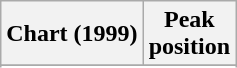<table class="wikitable sortable">
<tr>
<th align="left">Chart (1999)</th>
<th align="center">Peak<br>position</th>
</tr>
<tr>
</tr>
<tr>
</tr>
<tr>
</tr>
</table>
